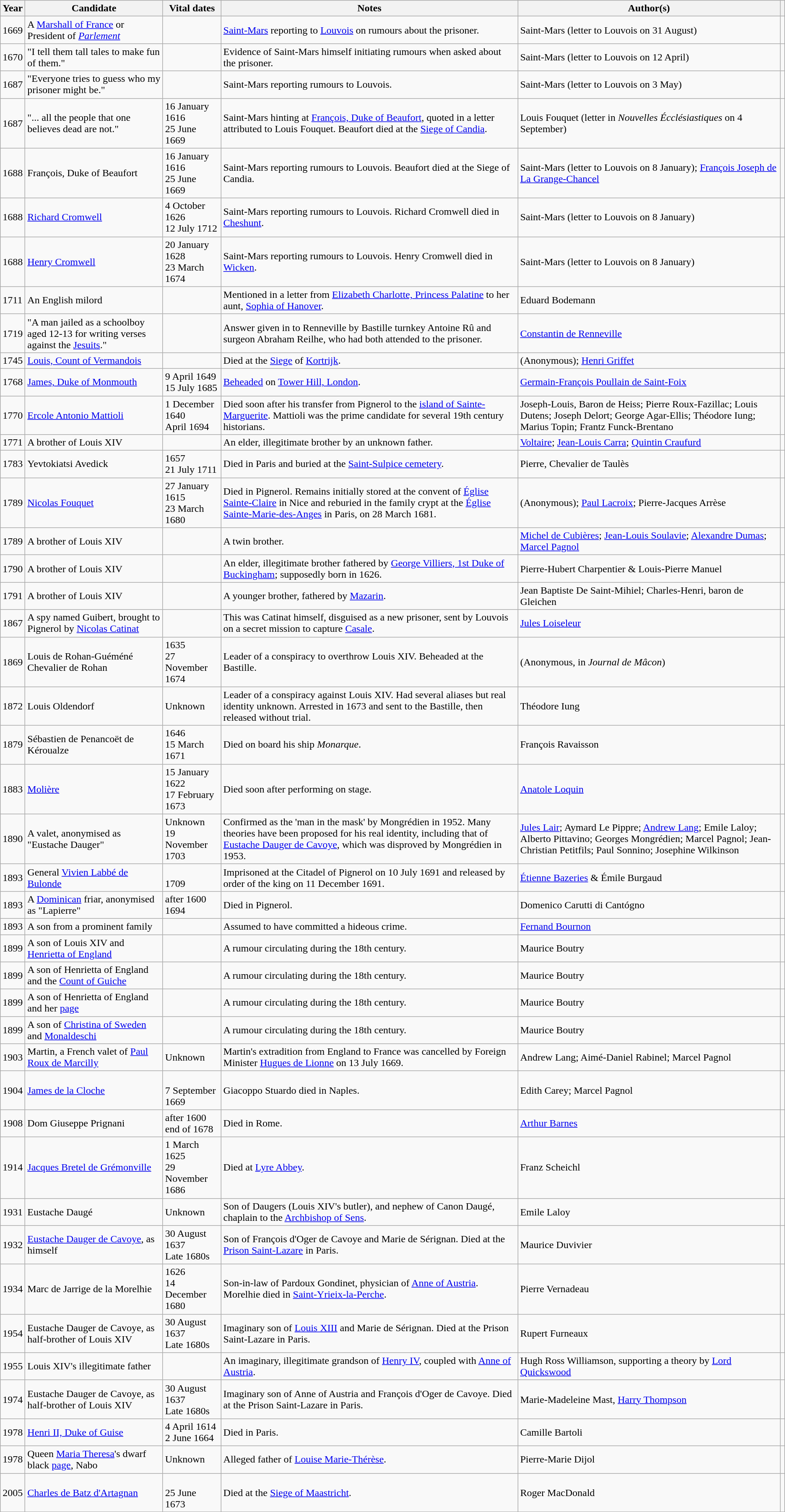<table class="wikitable sortable">
<tr>
<th>Year</th>
<th>Candidate</th>
<th>Vital dates</th>
<th>Notes</th>
<th>Author(s)</th>
<th class="unsortable"></th>
</tr>
<tr>
<td>1669</td>
<td>A <a href='#'>Marshall of France</a> or President of <em><a href='#'>Parlement</a></em></td>
<td></td>
<td><a href='#'>Saint-Mars</a> reporting to <a href='#'>Louvois</a> on rumours about the prisoner.</td>
<td>Saint-Mars (letter to Louvois on 31 August)</td>
<td></td>
</tr>
<tr>
<td>1670</td>
<td>"I tell them tall tales to make fun of them."</td>
<td></td>
<td>Evidence of Saint-Mars himself initiating rumours when asked about the prisoner.</td>
<td>Saint-Mars (letter to Louvois on 12 April)</td>
<td></td>
</tr>
<tr>
<td>1687</td>
<td>"Everyone tries to guess who my prisoner might be."</td>
<td></td>
<td>Saint-Mars reporting rumours to Louvois.</td>
<td>Saint-Mars (letter to Louvois on 3 May)</td>
<td><br></td>
</tr>
<tr>
<td>1687</td>
<td>"... all the people that one believes dead are not."</td>
<td data-sort-value="1616-01-16">16 January 1616<br>25 June 1669</td>
<td>Saint-Mars hinting at <a href='#'>François, Duke of Beaufort</a>, quoted in a letter attributed to Louis Fouquet. Beaufort died at the <a href='#'>Siege of Candia</a>.</td>
<td>Louis Fouquet (letter in <em>Nouvelles Écclésiastiques</em> on 4 September)</td>
<td></td>
</tr>
<tr>
<td>1688</td>
<td>François, Duke of Beaufort</td>
<td data-sort-value="1616-01-16">16 January 1616<br>25 June 1669</td>
<td>Saint-Mars reporting rumours to Louvois. Beaufort died at the Siege of Candia.</td>
<td>Saint-Mars (letter to Louvois on 8 January); <a href='#'>François Joseph de La Grange-Chancel</a></td>
<td></td>
</tr>
<tr>
<td>1688</td>
<td><a href='#'>Richard Cromwell</a></td>
<td data-sort-value="1626-10-04">4 October 1626<br>12 July 1712</td>
<td>Saint-Mars reporting rumours to Louvois. Richard Cromwell died in <a href='#'>Cheshunt</a>.</td>
<td>Saint-Mars (letter to Louvois on 8 January)</td>
<td></td>
</tr>
<tr>
<td>1688</td>
<td><a href='#'>Henry Cromwell</a></td>
<td data-sort-value="1628-01-20">20 January 1628<br>23 March 1674</td>
<td>Saint-Mars reporting rumours to Louvois. Henry Cromwell died in <a href='#'>Wicken</a>.</td>
<td>Saint-Mars (letter to Louvois on 8 January)</td>
<td></td>
</tr>
<tr>
<td>1711</td>
<td>An English milord</td>
<td></td>
<td>Mentioned in a letter from <a href='#'>Elizabeth Charlotte, Princess Palatine</a> to her aunt, <a href='#'>Sophia of Hanover</a>.</td>
<td>Eduard Bodemann</td>
<td></td>
</tr>
<tr>
<td>1719</td>
<td>"A man jailed as a schoolboy aged 12-13 for writing verses against the <a href='#'>Jesuits</a>."</td>
<td></td>
<td>Answer given in  to Renneville by Bastille turnkey Antoine Rû and surgeon Abraham Reilhe, who had both attended to the prisoner.</td>
<td><a href='#'>Constantin de Renneville</a></td>
<td></td>
</tr>
<tr>
<td>1745</td>
<td><a href='#'>Louis, Count of Vermandois</a></td>
<td data-sort-value="1667-10-02"><br></td>
<td>Died at the <a href='#'>Siege</a> of <a href='#'>Kortrijk</a>.</td>
<td>(Anonymous); <a href='#'>Henri Griffet</a></td>
<td></td>
</tr>
<tr>
<td>1768</td>
<td><a href='#'>James, Duke of Monmouth</a></td>
<td data-sort-value="1649-04-09">9 April 1649<br>15 July 1685</td>
<td><a href='#'>Beheaded</a> on <a href='#'>Tower Hill, London</a>.</td>
<td><a href='#'>Germain-François Poullain de Saint-Foix</a></td>
<td></td>
</tr>
<tr>
<td>1770</td>
<td><a href='#'>Ercole Antonio Mattioli</a></td>
<td data-sort-value="1640-12-01">1 December 1640<br>April 1694</td>
<td>Died soon after his transfer from Pignerol to the <a href='#'>island of Sainte-Marguerite</a>. Mattioli was the prime candidate for several 19th century historians.</td>
<td>Joseph-Louis, Baron de Heiss; Pierre Roux-Fazillac; Louis Dutens; Joseph Delort; George Agar-Ellis; Théodore Iung; Marius Topin; Frantz Funck-Brentano</td>
<td><br><br></td>
</tr>
<tr>
<td>1771</td>
<td>A brother of Louis XIV</td>
<td></td>
<td>An elder, illegitimate brother by an unknown father.</td>
<td><a href='#'>Voltaire</a>; <a href='#'>Jean-Louis Carra</a>; <a href='#'>Quintin Craufurd</a></td>
<td></td>
</tr>
<tr>
<td>1783</td>
<td>Yevtokiatsi Avedick</td>
<td data-sort-value="1657">1657<br>21 July 1711</td>
<td>Died in Paris and buried at the <a href='#'>Saint-Sulpice cemetery</a>.</td>
<td>Pierre, Chevalier de Taulès</td>
<td></td>
</tr>
<tr>
<td>1789</td>
<td><a href='#'>Nicolas Fouquet</a></td>
<td data-sort-value="1615-01-27">27 January 1615<br>23 March 1680</td>
<td>Died in Pignerol. Remains initially stored at the convent of <a href='#'>Église Sainte-Claire</a> in Nice and reburied in the family crypt at the <a href='#'>Église Sainte-Marie-des-Anges</a> in Paris, on 28 March 1681.</td>
<td>(Anonymous); <a href='#'>Paul Lacroix</a>; Pierre-Jacques Arrèse</td>
<td><br></td>
</tr>
<tr>
<td>1789</td>
<td>A brother of Louis XIV</td>
<td></td>
<td>A twin brother.</td>
<td><a href='#'>Michel de Cubières</a>; <a href='#'>Jean-Louis Soulavie</a>; <a href='#'>Alexandre Dumas</a>; <a href='#'>Marcel Pagnol</a></td>
<td><br></td>
</tr>
<tr>
<td>1790</td>
<td>A brother of Louis XIV</td>
<td></td>
<td>An elder, illegitimate brother fathered by <a href='#'>George Villiers, 1st Duke of Buckingham</a>; supposedly born in 1626.</td>
<td>Pierre-Hubert Charpentier & Louis-Pierre Manuel</td>
<td></td>
</tr>
<tr>
<td>1791</td>
<td>A brother of Louis XIV</td>
<td></td>
<td>A younger brother, fathered by <a href='#'>Mazarin</a>.</td>
<td>Jean Baptiste De Saint-Mihiel; Charles-Henri, baron de Gleichen</td>
<td></td>
</tr>
<tr>
<td>1867</td>
<td>A spy named Guibert, brought to Pignerol by <a href='#'>Nicolas Catinat</a></td>
<td></td>
<td>This was Catinat himself, disguised as a new prisoner, sent by Louvois on a secret mission to capture <a href='#'>Casale</a>.</td>
<td><a href='#'>Jules Loiseleur</a></td>
<td></td>
</tr>
<tr>
<td>1869</td>
<td>Louis de Rohan-Guéméné  Chevalier de Rohan</td>
<td data-sort-value="1635">1635<br>27 November 1674</td>
<td>Leader of a conspiracy to overthrow Louis XIV. Beheaded at the Bastille.</td>
<td>(Anonymous, in <em>Journal de Mâcon</em>)</td>
<td></td>
</tr>
<tr>
<td>1872</td>
<td>Louis Oldendorf</td>
<td>Unknown</td>
<td>Leader of a conspiracy against Louis XIV. Had several aliases but real identity unknown. Arrested in 1673 and sent to the Bastille, then released without trial.</td>
<td>Théodore Iung</td>
<td></td>
</tr>
<tr>
<td>1879</td>
<td>Sébastien de Penancoët de Kéroualze</td>
<td data-sort-value="1646-00-00">1646<br>15 March 1671</td>
<td>Died on board his ship <em>Monarque</em>.</td>
<td>François Ravaisson</td>
<td></td>
</tr>
<tr>
<td>1883</td>
<td><a href='#'>Molière</a></td>
<td data-sort-value="1622-01-15">15 January 1622<br>17 February 1673</td>
<td>Died soon after performing on stage.</td>
<td><a href='#'>Anatole Loquin</a></td>
<td></td>
</tr>
<tr>
<td>1890</td>
<td>A valet, anonymised as "Eustache Dauger"</td>
<td data-sort-value="16??-??-??">Unknown<br>19 November 1703</td>
<td>Confirmed as the 'man in the mask' by Mongrédien in 1952. Many theories have been proposed for his real identity, including that of <a href='#'>Eustache Dauger de Cavoye</a>, which was disproved by Mongrédien in 1953.</td>
<td><a href='#'>Jules Lair</a>; Aymard Le Pippre; <a href='#'>Andrew Lang</a>; Emile Laloy; Alberto Pittavino; Georges Mongrédien; Marcel Pagnol; Jean-Christian Petitfils; Paul Sonnino; Josephine Wilkinson</td>
<td><br><br></td>
</tr>
<tr>
<td>1893</td>
<td>General <a href='#'>Vivien Labbé de Bulonde</a></td>
<td data-sort-value="1622-01-15"><br>1709</td>
<td>Imprisoned at the Citadel of Pignerol on 10 July 1691 and released by order of the king on 11 December 1691.</td>
<td><a href='#'>Étienne Bazeries</a> & Émile Burgaud</td>
<td></td>
</tr>
<tr>
<td>1893</td>
<td>A <a href='#'>Dominican</a> friar, anonymised as "Lapierre"</td>
<td data-sort-value="1600-2">after 1600<br>1694</td>
<td>Died in Pignerol.</td>
<td>Domenico Carutti di Cantógno</td>
<td></td>
</tr>
<tr>
<td>1893</td>
<td>A son from a prominent family</td>
<td></td>
<td>Assumed to have committed a hideous crime.</td>
<td><a href='#'>Fernand Bournon</a></td>
<td></td>
</tr>
<tr>
<td>1899</td>
<td>A son of Louis XIV and <a href='#'>Henrietta of England</a></td>
<td></td>
<td>A rumour circulating during the 18th century.</td>
<td>Maurice Boutry</td>
<td></td>
</tr>
<tr>
<td>1899</td>
<td>A son of Henrietta of England and the <a href='#'>Count of Guiche</a></td>
<td></td>
<td>A rumour circulating during the 18th century.</td>
<td>Maurice Boutry</td>
<td></td>
</tr>
<tr>
<td>1899</td>
<td>A son of Henrietta of England and her <a href='#'>page</a></td>
<td></td>
<td>A rumour circulating during the 18th century.</td>
<td>Maurice Boutry</td>
<td></td>
</tr>
<tr>
<td>1899</td>
<td>A son of <a href='#'>Christina of Sweden</a> and <a href='#'>Monaldeschi</a></td>
<td></td>
<td>A rumour circulating during the 18th century.</td>
<td>Maurice Boutry</td>
<td></td>
</tr>
<tr>
<td>1903</td>
<td>Martin, a French valet of <a href='#'>Paul Roux de Marcilly</a></td>
<td>Unknown</td>
<td>Martin's extradition from England to France was cancelled by Foreign Minister <a href='#'>Hugues de Lionne</a> on 13 July 1669.</td>
<td>Andrew Lang; Aimé-Daniel Rabinel; Marcel Pagnol</td>
<td><br></td>
</tr>
<tr>
<td>1904</td>
<td><a href='#'>James de la Cloche</a></td>
<td data-sort-value="1644"><br>7 September 1669</td>
<td>Giacoppo Stuardo died in Naples.</td>
<td>Edith Carey; Marcel Pagnol</td>
<td></td>
</tr>
<tr>
<td>1908</td>
<td>Dom Giuseppe Prignani</td>
<td data-sort-value="1600-1">after 1600<br>end of 1678</td>
<td>Died in Rome.</td>
<td><a href='#'>Arthur Barnes</a></td>
<td></td>
</tr>
<tr>
<td>1914</td>
<td><a href='#'>Jacques Bretel de Grémonville</a></td>
<td data-sort-value="1625-03-01">1 March 1625<br>29 November 1686</td>
<td>Died at <a href='#'>Lyre Abbey</a>.</td>
<td>Franz Scheichl</td>
<td></td>
</tr>
<tr>
<td>1931</td>
<td>Eustache Daugé</td>
<td>Unknown</td>
<td>Son of Daugers (Louis XIV's butler), and nephew of Canon Daugé, chaplain to the <a href='#'>Archbishop of Sens</a>.</td>
<td>Emile Laloy</td>
<td></td>
</tr>
<tr>
<td>1932</td>
<td><a href='#'>Eustache Dauger de Cavoye</a>, as himself</td>
<td data-sort-value="1637-08-30">30 August 1637<br>Late 1680s</td>
<td>Son of François d'Oger de Cavoye and Marie de Sérignan. Died at the <a href='#'>Prison Saint-Lazare</a> in Paris.</td>
<td>Maurice Duvivier</td>
<td></td>
</tr>
<tr>
<td>1934</td>
<td>Marc de Jarrige de la Morelhie</td>
<td data-sort-value="1626">1626<br>14 December 1680</td>
<td>Son-in-law of Pardoux Gondinet, physician of <a href='#'>Anne of Austria</a>. Morelhie died in <a href='#'>Saint-Yrieix-la-Perche</a>.</td>
<td>Pierre Vernadeau</td>
<td><br></td>
</tr>
<tr>
<td>1954</td>
<td>Eustache Dauger de Cavoye, as half-brother of Louis XIV</td>
<td data-sort-value="1637-08-30">30 August 1637<br>Late 1680s</td>
<td>Imaginary son of <a href='#'>Louis XIII</a> and Marie de Sérignan. Died at the Prison Saint-Lazare in Paris.</td>
<td>Rupert Furneaux</td>
<td></td>
</tr>
<tr>
<td>1955</td>
<td>Louis XIV's illegitimate father</td>
<td></td>
<td>An imaginary, illegitimate grandson of <a href='#'>Henry IV</a>, coupled with <a href='#'>Anne of Austria</a>.</td>
<td>Hugh Ross Williamson, supporting a theory by <a href='#'>Lord Quickswood</a></td>
<td></td>
</tr>
<tr>
<td>1974</td>
<td>Eustache Dauger de Cavoye, as half-brother of Louis XIV</td>
<td data-sort-value="1637-08-30">30 August 1637<br>Late 1680s</td>
<td>Imaginary son of Anne of Austria and François d'Oger de Cavoye. Died at the Prison Saint-Lazare in Paris.</td>
<td>Marie-Madeleine Mast, <a href='#'>Harry Thompson</a></td>
<td></td>
</tr>
<tr>
<td>1978</td>
<td><a href='#'>Henri II, Duke of Guise</a></td>
<td data-sort-value="1614-04-04">4 April 1614<br>2 June 1664</td>
<td>Died in Paris.</td>
<td>Camille Bartoli</td>
<td></td>
</tr>
<tr>
<td>1978</td>
<td>Queen <a href='#'>Maria Theresa</a>'s dwarf black <a href='#'>page</a>, Nabo</td>
<td>Unknown</td>
<td>Alleged father of <a href='#'>Louise Marie-Thérèse</a>.</td>
<td>Pierre-Marie Dijol</td>
<td></td>
</tr>
<tr>
<td>2005</td>
<td><a href='#'>Charles de Batz d'Artagnan</a></td>
<td data-sort-value="1611"><br>25 June 1673</td>
<td>Died at the <a href='#'>Siege of Maastricht</a>.</td>
<td>Roger MacDonald</td>
<td></td>
</tr>
</table>
